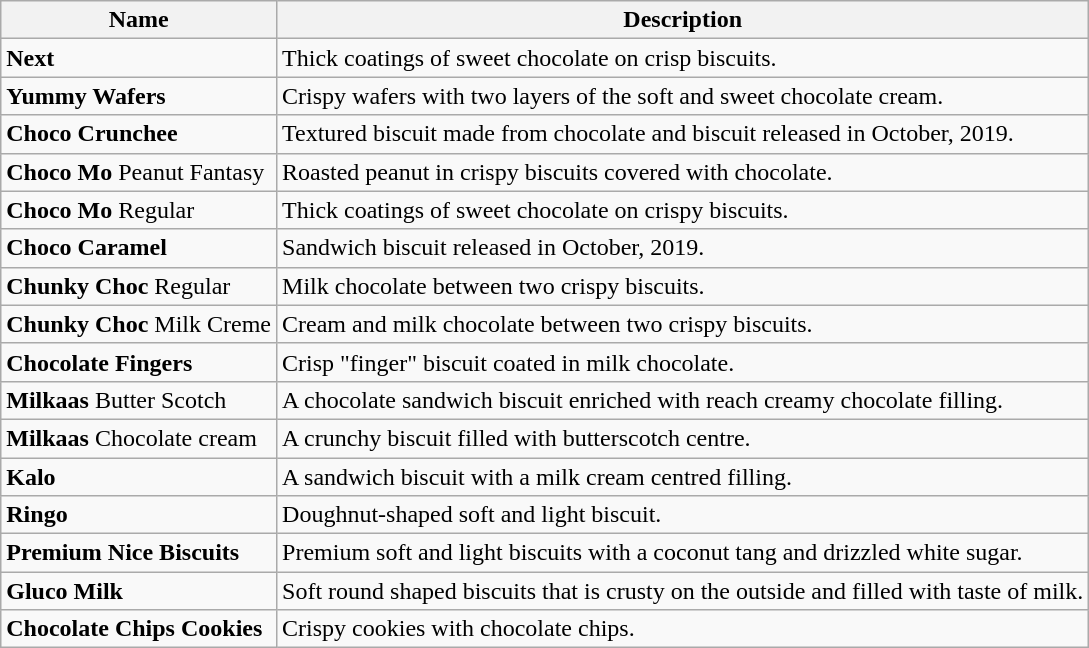<table class="wikitable">
<tr>
<th>Name</th>
<th>Description</th>
</tr>
<tr>
<td><strong>Next</strong></td>
<td>Thick coatings of sweet chocolate on crisp biscuits.</td>
</tr>
<tr>
<td><strong>Yummy Wafers</strong></td>
<td>Crispy wafers with two layers of the soft and sweet chocolate cream.</td>
</tr>
<tr>
<td><strong>Choco Crunchee</strong></td>
<td>Textured biscuit made from chocolate and biscuit released in October, 2019.</td>
</tr>
<tr>
<td><strong>Choco Mo</strong> Peanut Fantasy</td>
<td>Roasted peanut in crispy biscuits covered with chocolate.</td>
</tr>
<tr>
<td><strong>Choco Mo</strong> Regular</td>
<td>Thick coatings of sweet chocolate on crispy biscuits.</td>
</tr>
<tr>
<td><strong>Choco Caramel</strong></td>
<td>Sandwich biscuit released in October, 2019.</td>
</tr>
<tr>
<td><strong>Chunky Choc</strong> Regular</td>
<td>Milk chocolate between two crispy biscuits.</td>
</tr>
<tr>
<td><strong>Chunky Choc</strong> Milk Creme</td>
<td>Cream and milk chocolate between two crispy biscuits.</td>
</tr>
<tr>
<td><strong>Chocolate Fingers</strong></td>
<td>Crisp "finger" biscuit coated in milk chocolate.</td>
</tr>
<tr>
<td><strong>Milkaas</strong> Butter Scotch</td>
<td>A chocolate sandwich biscuit enriched with reach creamy chocolate filling.</td>
</tr>
<tr>
<td><strong>Milkaas</strong> Chocolate cream</td>
<td>A crunchy biscuit filled with butterscotch centre.</td>
</tr>
<tr>
<td><strong>Kalo</strong></td>
<td>A sandwich biscuit with a milk cream centred filling.</td>
</tr>
<tr>
<td><strong>Ringo</strong></td>
<td>Doughnut-shaped soft and light biscuit.</td>
</tr>
<tr>
<td><strong>Premium Nice Biscuits</strong></td>
<td>Premium soft and light biscuits  with a coconut tang and drizzled white sugar.</td>
</tr>
<tr>
<td><strong>Gluco Milk</strong></td>
<td>Soft round shaped biscuits that is crusty on the outside and filled with taste of milk.</td>
</tr>
<tr>
<td><strong>Chocolate Chips Cookies</strong></td>
<td>Crispy cookies with chocolate chips.</td>
</tr>
</table>
